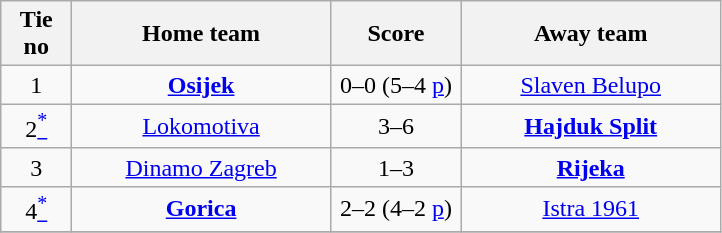<table class="wikitable" style="text-align: center">
<tr>
<th width=40>Tie no</th>
<th width=165>Home team</th>
<th width=80>Score</th>
<th width=165>Away team</th>
</tr>
<tr>
<td>1</td>
<td><strong><a href='#'>Osijek</a></strong></td>
<td>0–0 (5–4 <a href='#'>p</a>)</td>
<td><a href='#'>Slaven Belupo</a></td>
</tr>
<tr>
<td>2<a href='#'><sup>*</sup></a></td>
<td><a href='#'>Lokomotiva</a></td>
<td>3–6</td>
<td><strong><a href='#'>Hajduk Split</a></strong></td>
</tr>
<tr>
<td>3</td>
<td><a href='#'>Dinamo Zagreb</a></td>
<td>1–3</td>
<td><strong><a href='#'>Rijeka</a></strong></td>
</tr>
<tr>
<td>4<a href='#'><sup>*</sup></a></td>
<td><strong><a href='#'>Gorica</a></strong></td>
<td>2–2 (4–2 <a href='#'>p</a>)</td>
<td><a href='#'>Istra 1961</a></td>
</tr>
<tr>
</tr>
</table>
